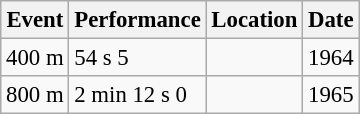<table class="wikitable" style="border-collapse: collapse; font-size: 95%;">
<tr>
<th scope="col">Event</th>
<th scope="col">Performance</th>
<th scope="col">Location</th>
<th scope="col">Date</th>
</tr>
<tr>
<td>400 m</td>
<td>54 s 5</td>
<td></td>
<td>1964</td>
</tr>
<tr>
<td>800 m</td>
<td>2 min 12 s 0</td>
<td></td>
<td>1965</td>
</tr>
</table>
